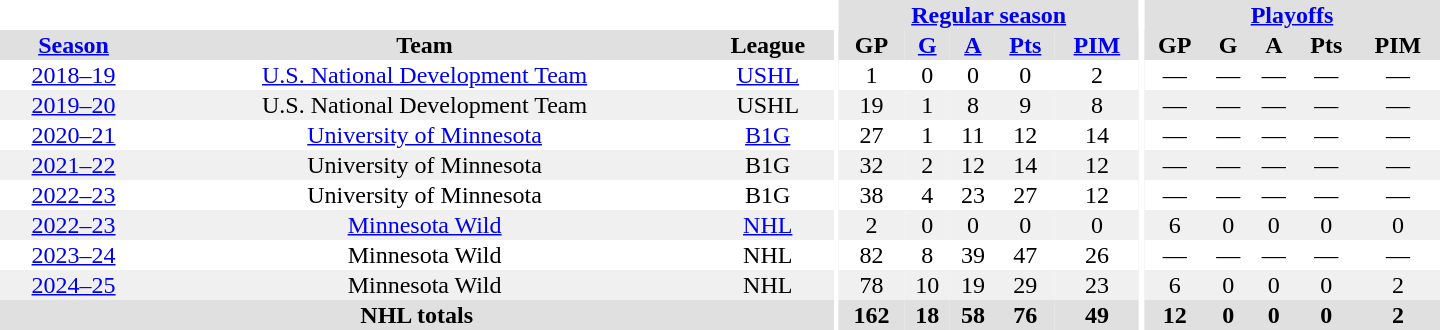<table border="0" cellpadding="1" cellspacing="0" style="text-align:center; width:60em;">
<tr bgcolor="#e0e0e0">
<th colspan="3" bgcolor="#ffffff"></th>
<th rowspan="100" bgcolor="#ffffff"></th>
<th colspan="5"><a href='#'>Regular season</a></th>
<th rowspan="100" bgcolor="#ffffff"></th>
<th colspan="5"><a href='#'>Playoffs</a></th>
</tr>
<tr bgcolor="#e0e0e0">
<th><a href='#'>Season</a></th>
<th>Team</th>
<th>League</th>
<th>GP</th>
<th><a href='#'>G</a></th>
<th><a href='#'>A</a></th>
<th><a href='#'>Pts</a></th>
<th><a href='#'>PIM</a></th>
<th>GP</th>
<th>G</th>
<th>A</th>
<th>Pts</th>
<th>PIM</th>
</tr>
<tr>
<td><a href='#'>2018–19</a></td>
<td><a href='#'>U.S. National Development Team</a></td>
<td><a href='#'>USHL</a></td>
<td>1</td>
<td>0</td>
<td>0</td>
<td>0</td>
<td>2</td>
<td>—</td>
<td>—</td>
<td>—</td>
<td>—</td>
<td>—</td>
</tr>
<tr bgcolor="#f0f0f0">
<td><a href='#'>2019–20</a></td>
<td>U.S. National Development Team</td>
<td>USHL</td>
<td>19</td>
<td>1</td>
<td>8</td>
<td>9</td>
<td>8</td>
<td>—</td>
<td>—</td>
<td>—</td>
<td>—</td>
<td>—</td>
</tr>
<tr>
<td><a href='#'>2020–21</a></td>
<td><a href='#'>University of Minnesota</a></td>
<td><a href='#'>B1G</a></td>
<td>27</td>
<td>1</td>
<td>11</td>
<td>12</td>
<td>14</td>
<td>—</td>
<td>—</td>
<td>—</td>
<td>—</td>
<td>—</td>
</tr>
<tr bgcolor="#f0f0f0">
<td><a href='#'>2021–22</a></td>
<td>University of Minnesota</td>
<td>B1G</td>
<td>32</td>
<td>2</td>
<td>12</td>
<td>14</td>
<td>12</td>
<td>—</td>
<td>—</td>
<td>—</td>
<td>—</td>
<td>—</td>
</tr>
<tr>
<td><a href='#'>2022–23</a></td>
<td>University of Minnesota</td>
<td>B1G</td>
<td>38</td>
<td>4</td>
<td>23</td>
<td>27</td>
<td>12</td>
<td>—</td>
<td>—</td>
<td>—</td>
<td>—</td>
<td>—</td>
</tr>
<tr bgcolor="#f0f0f0">
<td><a href='#'>2022–23</a></td>
<td><a href='#'>Minnesota Wild</a></td>
<td><a href='#'>NHL</a></td>
<td>2</td>
<td>0</td>
<td>0</td>
<td>0</td>
<td>0</td>
<td>6</td>
<td>0</td>
<td>0</td>
<td>0</td>
<td>0</td>
</tr>
<tr>
<td><a href='#'>2023–24</a></td>
<td>Minnesota Wild</td>
<td National Hockey League>NHL</td>
<td>82</td>
<td>8</td>
<td>39</td>
<td>47</td>
<td>26</td>
<td>—</td>
<td>—</td>
<td>—</td>
<td>—</td>
<td>—</td>
</tr>
<tr bgcolor="#f0f0f0">
<td><a href='#'>2024–25</a></td>
<td>Minnesota Wild</td>
<td>NHL</td>
<td>78</td>
<td>10</td>
<td>19</td>
<td>29</td>
<td>23</td>
<td>6</td>
<td>0</td>
<td>0</td>
<td>0</td>
<td>2</td>
</tr>
<tr bgcolor="#e0e0e0">
<th colspan="3">NHL totals</th>
<th>162</th>
<th>18</th>
<th>58</th>
<th>76</th>
<th>49</th>
<th>12</th>
<th>0</th>
<th>0</th>
<th>0</th>
<th>2</th>
</tr>
</table>
